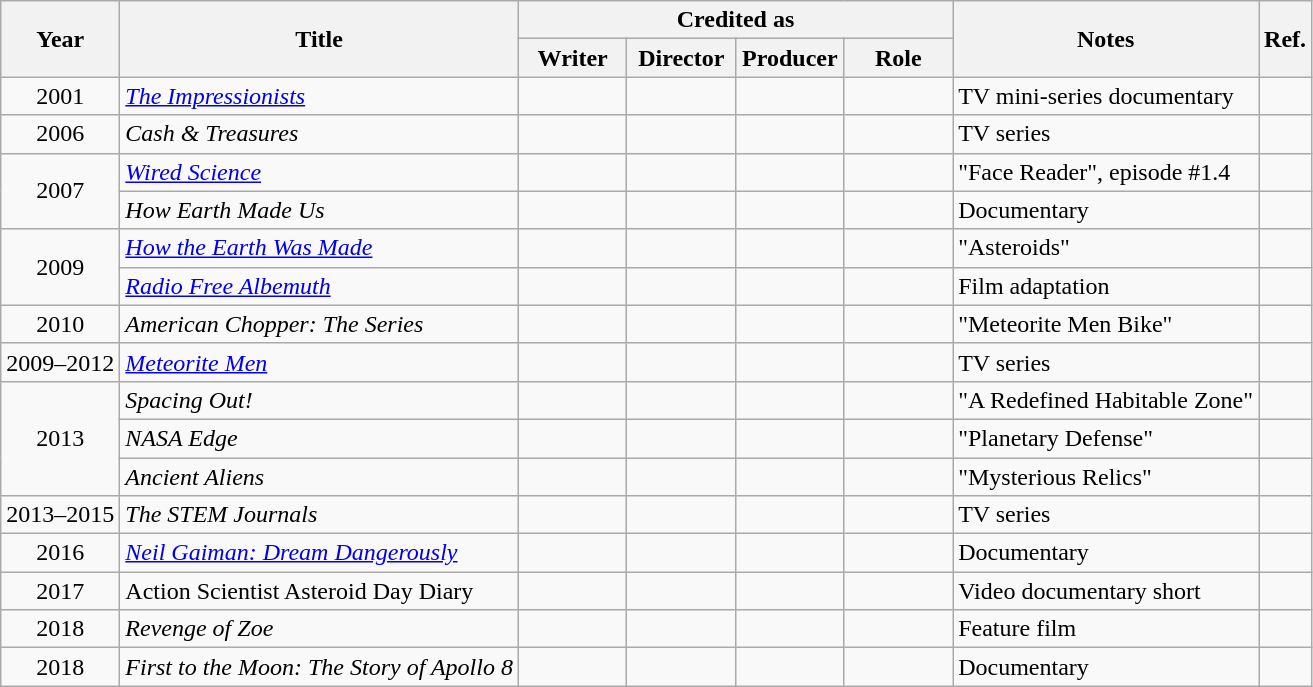<table class="wikitable" style="text-align:center; margin-right:auto; margin-right:auto">
<tr>
<th rowspan="2">Year</th>
<th rowspan="2">Title</th>
<th colspan="4">Credited as</th>
<th rowspan="2">Notes</th>
<th rowspan="2">Ref.</th>
</tr>
<tr>
<th width=65>Writer</th>
<th width=65>Director</th>
<th width=65>Producer</th>
<th width=65>Role</th>
</tr>
<tr>
<td>2001</td>
<td align="left"><em><a href='#'>The Impressionists</a></em></td>
<td></td>
<td></td>
<td></td>
<td></td>
<td align="left">TV mini-series documentary</td>
<td></td>
</tr>
<tr>
<td>2006</td>
<td align="left"><em>Cash & Treasures</em></td>
<td></td>
<td></td>
<td></td>
<td></td>
<td align="left">TV series</td>
<td></td>
</tr>
<tr>
<td rowspan="2">2007</td>
<td align="left"><em><a href='#'>Wired Science</a></em></td>
<td></td>
<td></td>
<td></td>
<td></td>
<td align="left">"Face Reader", episode #1.4</td>
<td></td>
</tr>
<tr>
<td align="left"><em>How Earth Made Us</em></td>
<td></td>
<td></td>
<td></td>
<td></td>
<td align="left">Documentary</td>
<td></td>
</tr>
<tr>
<td rowspan="2">2009</td>
<td align="left"><em><a href='#'>How the Earth Was Made</a></em></td>
<td></td>
<td></td>
<td></td>
<td></td>
<td align="left">"Asteroids"</td>
<td></td>
</tr>
<tr>
<td align="left"><em><a href='#'>Radio Free Albemuth</a></em></td>
<td></td>
<td></td>
<td></td>
<td></td>
<td align="left">Film adaptation</td>
<td></td>
</tr>
<tr>
<td>2010</td>
<td align="left"><em>American Chopper: The Series</em></td>
<td></td>
<td></td>
<td></td>
<td></td>
<td align="left">"Meteorite Men Bike"</td>
<td></td>
</tr>
<tr>
<td>2009–2012</td>
<td align="left"><em><a href='#'>Meteorite Men</a></em></td>
<td></td>
<td></td>
<td></td>
<td></td>
<td align="left">TV series</td>
<td></td>
</tr>
<tr>
<td rowspan="3">2013</td>
<td align="left"><em>Spacing Out!</em></td>
<td></td>
<td></td>
<td></td>
<td></td>
<td align="left">"A Redefined Habitable Zone"</td>
<td></td>
</tr>
<tr>
<td align="left"><em>NASA Edge</em></td>
<td></td>
<td></td>
<td></td>
<td></td>
<td align="left">"Planetary Defense"</td>
<td></td>
</tr>
<tr>
<td align="left"><em>Ancient Aliens</em></td>
<td></td>
<td></td>
<td></td>
<td></td>
<td align="left">"Mysterious Relics"</td>
<td></td>
</tr>
<tr>
<td>2013–2015</td>
<td align="left"><em>The STEM Journals</em></td>
<td></td>
<td></td>
<td></td>
<td></td>
<td align="left">TV series</td>
<td></td>
</tr>
<tr>
<td>2016</td>
<td align="left"><em><a href='#'>Neil Gaiman: Dream Dangerously</a></em></td>
<td></td>
<td></td>
<td></td>
<td></td>
<td align="left">Documentary</td>
<td></td>
</tr>
<tr>
<td>2017</td>
<td align="left">Action Scientist Asteroid Day Diary</td>
<td></td>
<td></td>
<td></td>
<td></td>
<td align="left">Video documentary short</td>
<td></td>
</tr>
<tr>
<td>2018</td>
<td align="left"><em>Revenge of Zoe</em></td>
<td></td>
<td></td>
<td></td>
<td></td>
<td align="left">Feature film</td>
<td></td>
</tr>
<tr>
<td>2018</td>
<td align="left"><em>First to the Moon: The Story of Apollo 8</em></td>
<td></td>
<td></td>
<td></td>
<td></td>
<td align="left">Documentary</td>
<td></td>
</tr>
</table>
